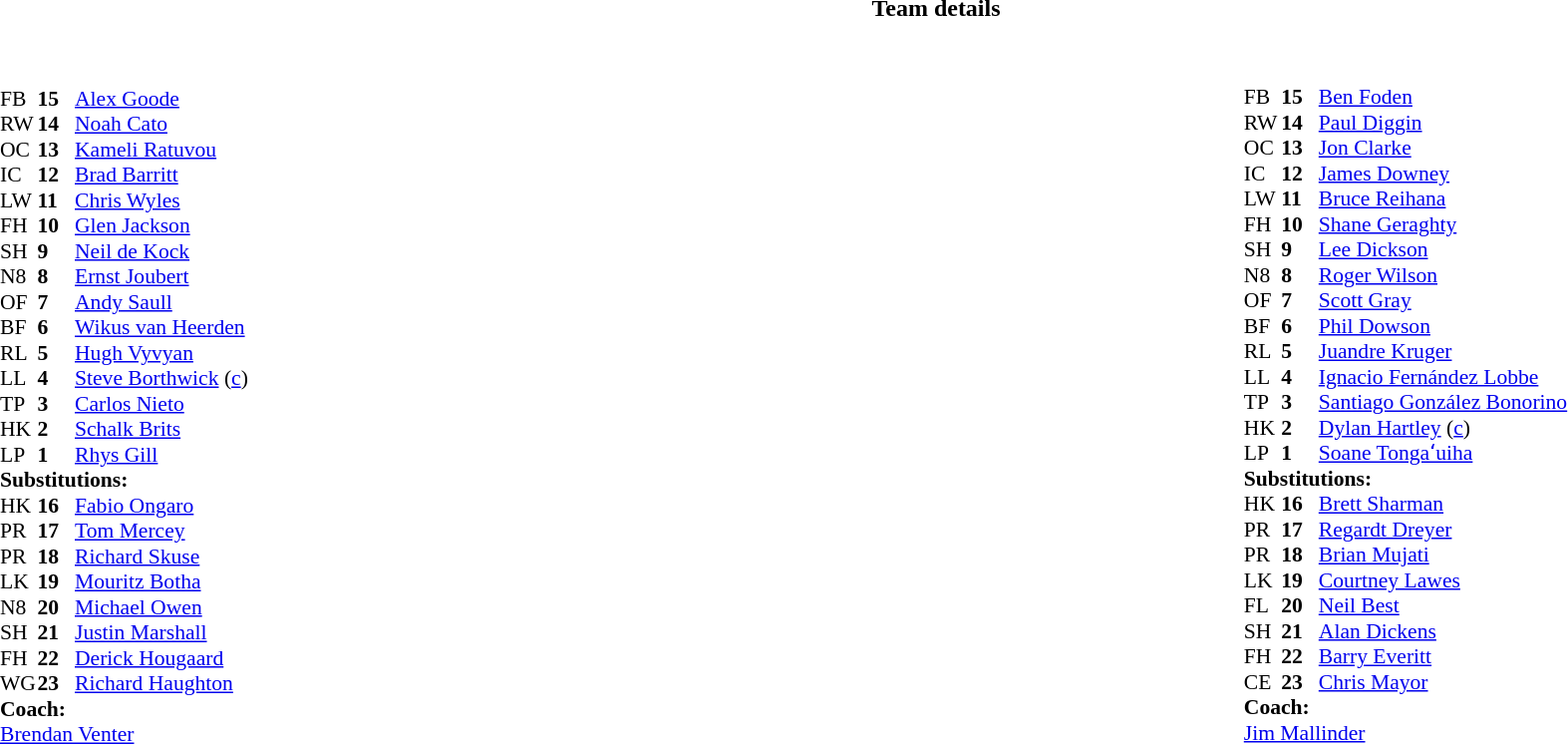<table border="0" style="width:100%;" class="collapsible collapsed">
<tr>
<th>Team details</th>
</tr>
<tr>
<td><br><table style="width:100%;">
<tr>
<td style="vertical-align:top; width:50%;"><br><table style="font-size: 90%" cellspacing="0" cellpadding="0">
<tr>
<th width="25"></th>
<th width="25"></th>
</tr>
<tr>
<td>FB</td>
<td><strong>15</strong></td>
<td> <a href='#'>Alex Goode</a></td>
</tr>
<tr>
<td>RW</td>
<td><strong>14</strong></td>
<td> <a href='#'>Noah Cato</a></td>
</tr>
<tr>
<td>OC</td>
<td><strong>13</strong></td>
<td> <a href='#'>Kameli Ratuvou</a></td>
</tr>
<tr>
<td>IC</td>
<td><strong>12</strong></td>
<td> <a href='#'>Brad Barritt</a></td>
</tr>
<tr>
<td>LW</td>
<td><strong>11</strong></td>
<td> <a href='#'>Chris Wyles</a></td>
</tr>
<tr>
<td>FH</td>
<td><strong>10</strong></td>
<td> <a href='#'>Glen Jackson</a></td>
</tr>
<tr>
<td>SH</td>
<td><strong>9</strong></td>
<td> <a href='#'>Neil de Kock</a></td>
</tr>
<tr>
<td>N8</td>
<td><strong>8</strong></td>
<td> <a href='#'>Ernst Joubert</a></td>
</tr>
<tr>
<td>OF</td>
<td><strong>7</strong></td>
<td> <a href='#'>Andy Saull</a></td>
</tr>
<tr>
<td>BF</td>
<td><strong>6</strong></td>
<td> <a href='#'>Wikus van Heerden</a></td>
</tr>
<tr>
<td>RL</td>
<td><strong>5</strong></td>
<td> <a href='#'>Hugh Vyvyan</a></td>
</tr>
<tr>
<td>LL</td>
<td><strong>4</strong></td>
<td> <a href='#'>Steve Borthwick</a> (<a href='#'>c</a>)</td>
</tr>
<tr>
<td>TP</td>
<td><strong>3</strong></td>
<td> <a href='#'>Carlos Nieto</a></td>
</tr>
<tr>
<td>HK</td>
<td><strong>2</strong></td>
<td> <a href='#'>Schalk Brits</a></td>
</tr>
<tr>
<td>LP</td>
<td><strong>1</strong></td>
<td> <a href='#'>Rhys Gill</a></td>
</tr>
<tr>
<td colspan=3><strong>Substitutions:</strong></td>
</tr>
<tr>
<td>HK</td>
<td><strong>16</strong></td>
<td> <a href='#'>Fabio Ongaro</a></td>
</tr>
<tr>
<td>PR</td>
<td><strong>17</strong></td>
<td> <a href='#'>Tom Mercey</a></td>
</tr>
<tr>
<td>PR</td>
<td><strong>18</strong></td>
<td> <a href='#'>Richard Skuse</a></td>
</tr>
<tr>
<td>LK</td>
<td><strong>19</strong></td>
<td> <a href='#'>Mouritz Botha</a></td>
</tr>
<tr>
<td>N8</td>
<td><strong>20</strong></td>
<td> <a href='#'>Michael Owen</a></td>
</tr>
<tr>
<td>SH</td>
<td><strong>21</strong></td>
<td> <a href='#'>Justin Marshall</a></td>
</tr>
<tr>
<td>FH</td>
<td><strong>22</strong></td>
<td> <a href='#'>Derick Hougaard</a></td>
</tr>
<tr>
<td>WG</td>
<td><strong>23</strong></td>
<td> <a href='#'>Richard Haughton</a></td>
</tr>
<tr>
<td colspan=3><strong>Coach:</strong></td>
</tr>
<tr>
<td colspan="4"> <a href='#'>Brendan Venter</a></td>
</tr>
<tr>
</tr>
</table>
</td>
<td style="vertical-align:top;width:50%;font-size:90%"><br><table cellspacing="0" cellpadding="0" style="margin:auto">
<tr>
<th width="25"></th>
<th width="25"></th>
</tr>
<tr>
<td>FB</td>
<td><strong>15</strong></td>
<td> <a href='#'>Ben Foden</a></td>
</tr>
<tr>
<td>RW</td>
<td><strong>14</strong></td>
<td> <a href='#'>Paul Diggin</a></td>
</tr>
<tr>
<td>OC</td>
<td><strong>13</strong></td>
<td> <a href='#'>Jon Clarke</a></td>
</tr>
<tr>
<td>IC</td>
<td><strong>12</strong></td>
<td> <a href='#'>James Downey</a></td>
</tr>
<tr>
<td>LW</td>
<td><strong>11</strong></td>
<td> <a href='#'>Bruce Reihana</a></td>
</tr>
<tr>
<td>FH</td>
<td><strong>10</strong></td>
<td> <a href='#'>Shane Geraghty</a></td>
</tr>
<tr>
<td>SH</td>
<td><strong>9</strong></td>
<td> <a href='#'>Lee Dickson</a></td>
</tr>
<tr>
<td>N8</td>
<td><strong>8</strong></td>
<td> <a href='#'>Roger Wilson</a></td>
</tr>
<tr>
<td>OF</td>
<td><strong>7</strong></td>
<td> <a href='#'>Scott Gray</a></td>
</tr>
<tr>
<td>BF</td>
<td><strong>6</strong></td>
<td> <a href='#'>Phil Dowson</a></td>
</tr>
<tr>
<td>RL</td>
<td><strong>5</strong></td>
<td> <a href='#'>Juandre Kruger</a></td>
</tr>
<tr>
<td>LL</td>
<td><strong>4</strong></td>
<td> <a href='#'>Ignacio Fernández Lobbe</a></td>
</tr>
<tr>
<td>TP</td>
<td><strong>3</strong></td>
<td> <a href='#'>Santiago González Bonorino</a></td>
</tr>
<tr>
<td>HK</td>
<td><strong>2</strong></td>
<td> <a href='#'>Dylan Hartley</a> (<a href='#'>c</a>)</td>
</tr>
<tr>
<td>LP</td>
<td><strong>1</strong></td>
<td> <a href='#'>Soane Tongaʻuiha</a></td>
</tr>
<tr>
<td colspan=3><strong>Substitutions:</strong></td>
</tr>
<tr>
<td>HK</td>
<td><strong>16</strong></td>
<td> <a href='#'>Brett Sharman</a></td>
</tr>
<tr>
<td>PR</td>
<td><strong>17</strong></td>
<td> <a href='#'>Regardt Dreyer</a></td>
</tr>
<tr>
<td>PR</td>
<td><strong>18</strong></td>
<td> <a href='#'>Brian Mujati</a></td>
</tr>
<tr>
<td>LK</td>
<td><strong>19</strong></td>
<td> <a href='#'>Courtney Lawes</a></td>
</tr>
<tr>
<td>FL</td>
<td><strong>20</strong></td>
<td> <a href='#'>Neil Best</a></td>
</tr>
<tr>
<td>SH</td>
<td><strong>21</strong></td>
<td> <a href='#'>Alan Dickens</a></td>
</tr>
<tr>
<td>FH</td>
<td><strong>22</strong></td>
<td> <a href='#'>Barry Everitt</a></td>
</tr>
<tr>
<td>CE</td>
<td><strong>23</strong></td>
<td> <a href='#'>Chris Mayor</a></td>
</tr>
<tr>
<td colspan=3><strong>Coach:</strong></td>
</tr>
<tr>
<td colspan="4"> <a href='#'>Jim Mallinder</a></td>
</tr>
<tr>
</tr>
</table>
</td>
</tr>
</table>
</td>
</tr>
</table>
